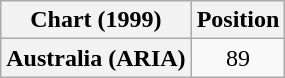<table class="wikitable sortable plainrowheaders" style="text-align:center">
<tr>
<th scope="col">Chart (1999)</th>
<th scope="col">Position</th>
</tr>
<tr>
<th scope="row">Australia (ARIA)</th>
<td>89</td>
</tr>
</table>
